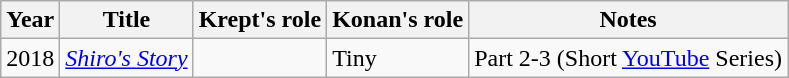<table class="wikitable sortable">
<tr>
<th>Year</th>
<th>Title</th>
<th>Krept's role</th>
<th>Konan's role</th>
<th class="unsortable">Notes</th>
</tr>
<tr>
<td>2018</td>
<td><em><a href='#'>Shiro's Story</a></em></td>
<td></td>
<td>Tiny</td>
<td>Part 2-3 (Short <a href='#'>YouTube</a> Series)</td>
</tr>
</table>
